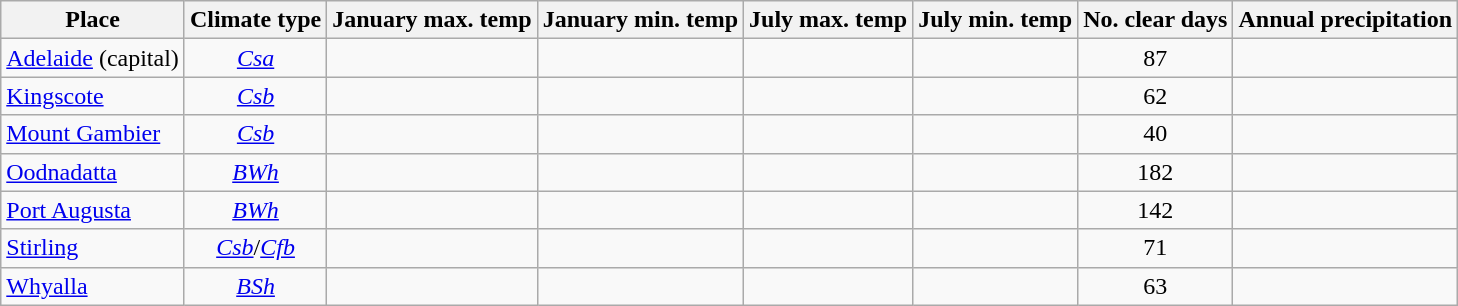<table class="wikitable sortable">
<tr>
<th>Place</th>
<th>Climate type</th>
<th>January max. temp</th>
<th>January min. temp</th>
<th>July max. temp</th>
<th>July min. temp</th>
<th>No. clear days</th>
<th>Annual precipitation</th>
</tr>
<tr>
<td><a href='#'>Adelaide</a> (capital)</td>
<td align=center><a href='#'><em>Csa</em></a></td>
<td align=center></td>
<td align=center></td>
<td align=center></td>
<td align=center></td>
<td align=center>87</td>
<td align=center></td>
</tr>
<tr>
<td><a href='#'>Kingscote</a></td>
<td align=center><a href='#'><em>Csb</em></a></td>
<td align=center></td>
<td align=center></td>
<td align=center></td>
<td align=center></td>
<td align=center>62</td>
<td align=center></td>
</tr>
<tr>
<td><a href='#'>Mount Gambier</a></td>
<td align=center><a href='#'><em>Csb</em></a></td>
<td align=center></td>
<td align=center></td>
<td align=center></td>
<td align=center></td>
<td align=center>40</td>
<td align=center></td>
</tr>
<tr>
<td><a href='#'>Oodnadatta</a></td>
<td align=center><a href='#'><em>BWh</em></a></td>
<td align=center></td>
<td align=center></td>
<td align=center></td>
<td align=center></td>
<td align=center>182</td>
<td align=center></td>
</tr>
<tr>
<td><a href='#'>Port Augusta</a></td>
<td align=center><a href='#'><em>BWh</em></a></td>
<td align=center></td>
<td align=center></td>
<td align=center></td>
<td align=center></td>
<td align=center>142</td>
<td align=center></td>
</tr>
<tr>
<td><a href='#'>Stirling</a></td>
<td align=center><a href='#'><em>Csb</em></a>/<a href='#'><em>Cfb</em></a></td>
<td align=center></td>
<td align=center></td>
<td align=center></td>
<td align=center></td>
<td align=center>71</td>
<td align=center></td>
</tr>
<tr>
<td><a href='#'>Whyalla</a></td>
<td align=center><a href='#'><em>BSh</em></a></td>
<td align=center></td>
<td align=center></td>
<td align=center></td>
<td align=center></td>
<td align=center>63</td>
<td align=center></td>
</tr>
</table>
